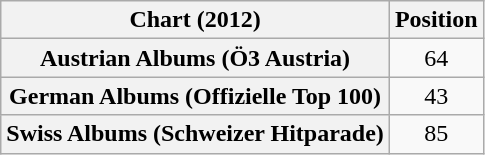<table class="wikitable sortable plainrowheaders" style="text-align:center">
<tr>
<th scope="col">Chart (2012)</th>
<th scope="col">Position</th>
</tr>
<tr>
<th scope="row">Austrian Albums (Ö3 Austria)</th>
<td>64</td>
</tr>
<tr>
<th scope="row">German Albums (Offizielle Top 100)</th>
<td>43</td>
</tr>
<tr>
<th scope="row">Swiss Albums (Schweizer Hitparade)</th>
<td>85</td>
</tr>
</table>
